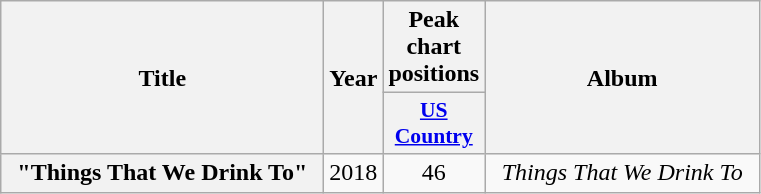<table class="wikitable plainrowheaders" style="text-align:center;">
<tr>
<th scope="col" rowspan="2" style="width:13em;">Title</th>
<th scope="col" rowspan="2" style="width:1em;">Year</th>
<th scope="col" colspan="1">Peak chart positions</th>
<th scope="col" rowspan="2" style="width:11em;">Album</th>
</tr>
<tr>
<th scope="col" style="width:3em;font-size:90%;"><a href='#'>US<br>Country</a><br></th>
</tr>
<tr>
<th scope="row">"Things That We Drink To"</th>
<td>2018</td>
<td>46</td>
<td><em>Things That We Drink To</em></td>
</tr>
</table>
